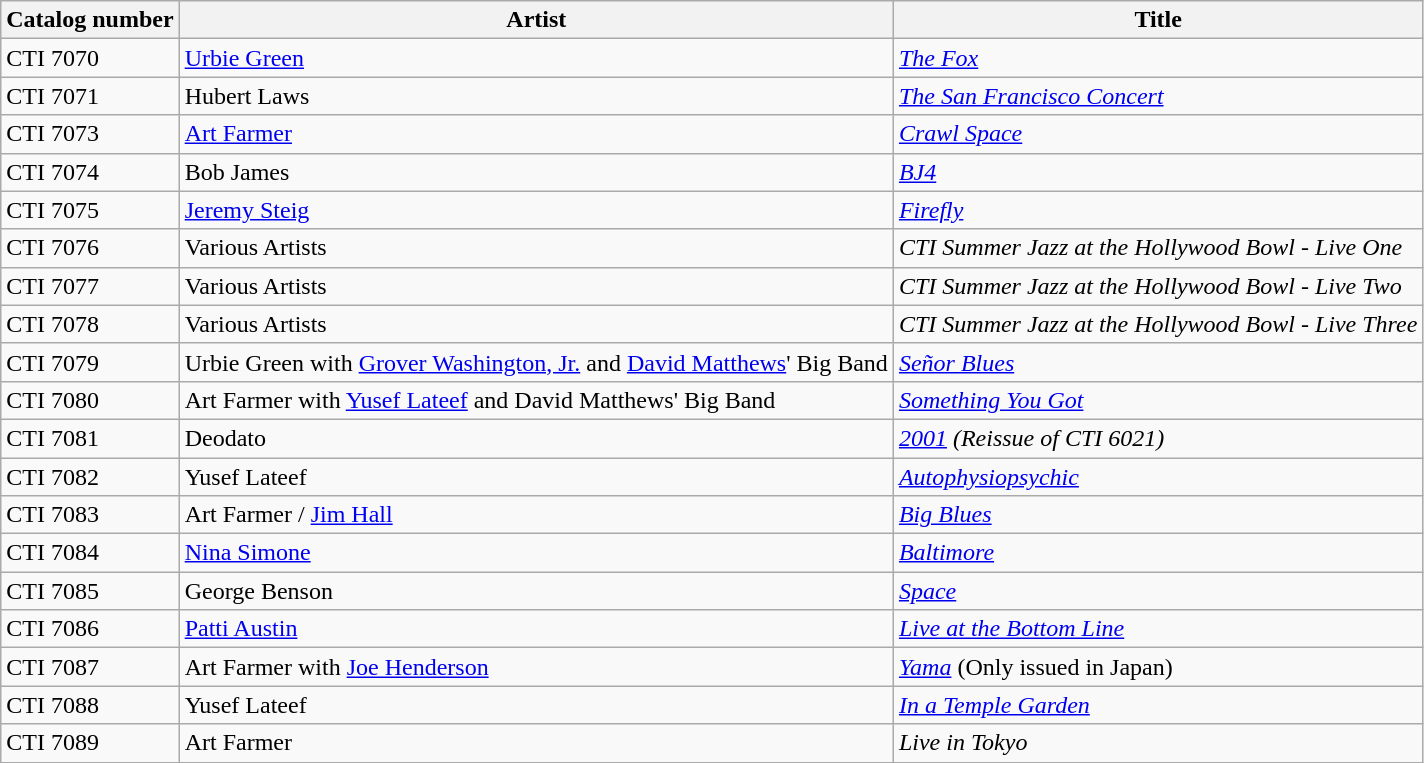<table align="center" | class="wikitable sortable" | bgcolor="#CCCCCC">
<tr>
<th>Catalog number</th>
<th>Artist</th>
<th>Title</th>
</tr>
<tr>
<td>CTI 7070</td>
<td><a href='#'>Urbie Green</a></td>
<td><em><a href='#'>The Fox</a></em></td>
</tr>
<tr>
<td>CTI 7071</td>
<td>Hubert Laws</td>
<td><em><a href='#'>The San Francisco Concert</a></em></td>
</tr>
<tr>
<td>CTI 7073</td>
<td><a href='#'>Art Farmer</a></td>
<td><em><a href='#'>Crawl Space</a></em></td>
</tr>
<tr>
<td>CTI 7074</td>
<td>Bob James</td>
<td><em><a href='#'>BJ4</a></em></td>
</tr>
<tr>
<td>CTI 7075</td>
<td><a href='#'>Jeremy Steig</a></td>
<td><em><a href='#'>Firefly</a></em></td>
</tr>
<tr>
<td>CTI 7076</td>
<td>Various Artists</td>
<td><em>CTI Summer Jazz at the Hollywood Bowl - Live One</em></td>
</tr>
<tr>
<td>CTI 7077</td>
<td>Various Artists</td>
<td><em>CTI Summer Jazz at the Hollywood Bowl - Live Two</em></td>
</tr>
<tr>
<td>CTI 7078</td>
<td>Various Artists</td>
<td><em>CTI Summer Jazz at the Hollywood Bowl - Live Three</em></td>
</tr>
<tr>
<td>CTI 7079</td>
<td>Urbie Green with <a href='#'>Grover Washington, Jr.</a> and <a href='#'>David Matthews</a>' Big Band</td>
<td><em><a href='#'>Señor Blues</a></em></td>
</tr>
<tr>
<td>CTI 7080</td>
<td>Art Farmer with <a href='#'>Yusef Lateef</a> and David Matthews' Big Band</td>
<td><em><a href='#'>Something You Got</a></em></td>
</tr>
<tr>
<td>CTI 7081</td>
<td>Deodato</td>
<td><em><a href='#'>2001</a></em> <em>(Reissue of CTI 6021)</em></td>
</tr>
<tr>
<td>CTI 7082</td>
<td>Yusef Lateef</td>
<td><em><a href='#'>Autophysiopsychic</a></em></td>
</tr>
<tr>
<td>CTI 7083</td>
<td>Art Farmer / <a href='#'>Jim Hall</a></td>
<td><em><a href='#'>Big Blues</a></em></td>
</tr>
<tr>
<td>CTI 7084</td>
<td><a href='#'>Nina Simone</a></td>
<td><em><a href='#'>Baltimore</a></em></td>
</tr>
<tr>
<td>CTI 7085</td>
<td>George Benson</td>
<td><em><a href='#'>Space</a></em></td>
</tr>
<tr>
<td>CTI 7086</td>
<td><a href='#'>Patti Austin</a></td>
<td><em><a href='#'>Live at the Bottom Line</a></em></td>
</tr>
<tr>
<td>CTI 7087</td>
<td>Art Farmer with <a href='#'>Joe Henderson</a></td>
<td><em><a href='#'>Yama</a></em> (Only issued in Japan)</td>
</tr>
<tr>
<td>CTI 7088</td>
<td>Yusef Lateef</td>
<td><em><a href='#'>In a Temple Garden</a></em></td>
</tr>
<tr>
<td>CTI 7089</td>
<td>Art Farmer</td>
<td><em>Live in Tokyo</em></td>
</tr>
</table>
